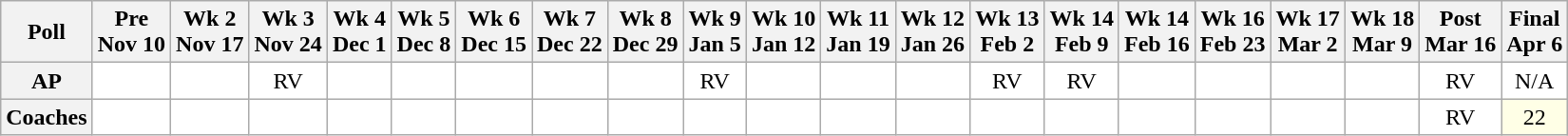<table class="wikitable" style="white-space:nowrap;">
<tr>
<th>Poll</th>
<th>Pre<br>Nov 10</th>
<th>Wk 2<br>Nov 17</th>
<th>Wk 3<br>Nov 24</th>
<th>Wk 4<br>Dec 1</th>
<th>Wk 5<br>Dec 8</th>
<th>Wk 6<br>Dec 15</th>
<th>Wk 7<br>Dec 22</th>
<th>Wk 8<br>Dec 29</th>
<th>Wk 9<br>Jan 5</th>
<th>Wk 10<br>Jan 12</th>
<th>Wk 11<br>Jan 19</th>
<th>Wk 12<br>Jan 26</th>
<th>Wk 13<br>Feb 2</th>
<th>Wk 14<br>Feb 9</th>
<th>Wk 14<br>Feb 16</th>
<th>Wk 16<br>Feb 23</th>
<th>Wk 17<br>Mar 2</th>
<th>Wk 18<br>Mar 9</th>
<th>Post<br>Mar 16</th>
<th>Final<br>Apr 6</th>
</tr>
<tr style="text-align:center;">
<th>AP</th>
<td style="background:#FFF;"></td>
<td style="background:#FFF;"></td>
<td style="background:#FFF;">RV</td>
<td style="background:#FFF;"></td>
<td style="background:#FFF;"></td>
<td style="background:#FFF;"></td>
<td style="background:#FFF;"></td>
<td style="background:#FFF;"></td>
<td style="background:#FFF;">RV</td>
<td style="background:#FFF;"></td>
<td style="background:#FFF;"></td>
<td style="background:#FFF;"></td>
<td style="background:#FFF;">RV</td>
<td style="background:#FFF;">RV</td>
<td style="background:#FFF;"></td>
<td style="background:#FFF;"></td>
<td style="background:#FFF;"></td>
<td style="background:#FFF;"></td>
<td style="background:#FFF;">RV</td>
<td style="background:#FFF;">N/A</td>
</tr>
<tr style="text-align:center;">
<th>Coaches</th>
<td style="background:#FFF;"></td>
<td style="background:#FFF;"></td>
<td style="background:#FFF;"></td>
<td style="background:#FFF;"></td>
<td style="background:#FFF;"></td>
<td style="background:#FFF;"></td>
<td style="background:#FFF;"></td>
<td style="background:#FFF;"></td>
<td style="background:#FFF;"></td>
<td style="background:#FFF;"></td>
<td style="background:#FFF;"></td>
<td style="background:#FFF;"></td>
<td style="background:#FFF;"></td>
<td style="background:#FFF;"></td>
<td style="background:#FFF;"></td>
<td style="background:#FFF;"></td>
<td style="background:#FFF;"></td>
<td style="background:#FFF;"></td>
<td style="background:#FFF;">RV</td>
<td style="background:#FFFFE6;">22</td>
</tr>
</table>
